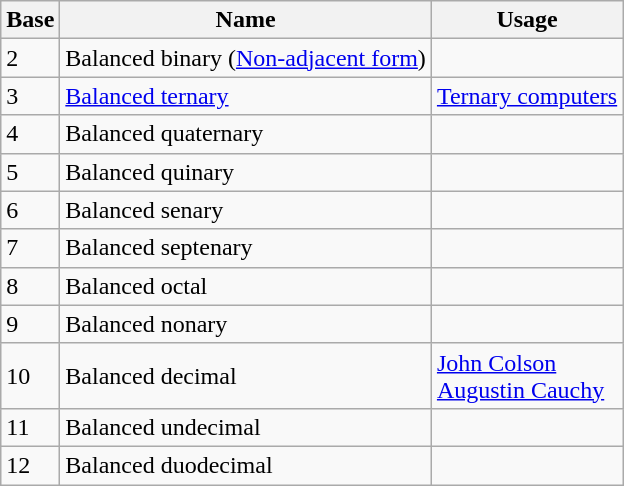<table class="wikitable">
<tr>
<th>Base</th>
<th>Name</th>
<th>Usage</th>
</tr>
<tr>
<td>2</td>
<td>Balanced binary (<a href='#'>Non-adjacent form</a>)</td>
<td></td>
</tr>
<tr>
<td>3</td>
<td><a href='#'>Balanced ternary</a></td>
<td><a href='#'>Ternary computers</a></td>
</tr>
<tr>
<td>4</td>
<td>Balanced quaternary</td>
<td></td>
</tr>
<tr>
<td>5</td>
<td>Balanced quinary</td>
<td></td>
</tr>
<tr>
<td>6</td>
<td>Balanced senary</td>
<td></td>
</tr>
<tr>
<td>7</td>
<td>Balanced septenary</td>
<td></td>
</tr>
<tr>
<td>8</td>
<td>Balanced octal</td>
<td></td>
</tr>
<tr>
<td>9</td>
<td>Balanced nonary</td>
<td></td>
</tr>
<tr>
<td>10</td>
<td>Balanced decimal</td>
<td><a href='#'>John Colson</a><br><a href='#'>Augustin Cauchy</a></td>
</tr>
<tr>
<td>11</td>
<td>Balanced undecimal</td>
<td></td>
</tr>
<tr>
<td>12</td>
<td>Balanced duodecimal</td>
<td></td>
</tr>
</table>
